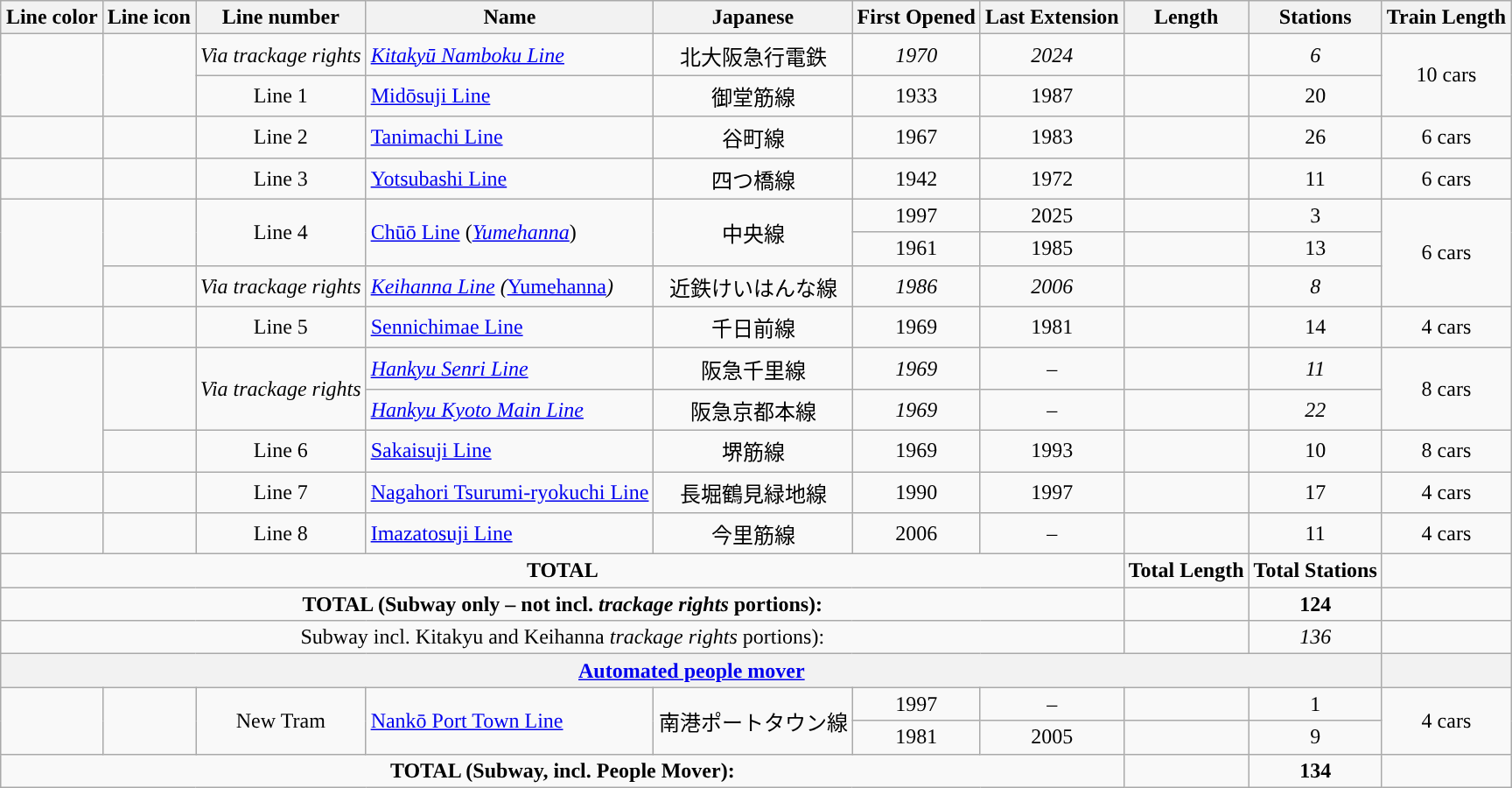<table class="wikitable sortable" style=margin:auto;font-align:center;text-align:center>
<tr>
<th>Line color</th>
<th>Line icon</th>
<th>Line number</th>
<th>Name</th>
<th>Japanese</th>
<th>First Opened</th>
<th>Last Extension</th>
<th>Length</th>
<th>Stations</th>
<th>Train Length</th>
</tr>
<tr>
<td rowspan=2 style="background:#"></td>
<td rowspan=2 style="text-align:center;"></td>
<td><em>Via trackage rights</em></td>
<td style="text-align:left;"><em><a href='#'>Kitakyū Namboku Line</a></em></td>
<td>北大阪急行電鉄</td>
<td><em>1970</em></td>
<td><em>2024</em></td>
<td></td>
<td><em>6</em></td>
<td rowspan="2">10 cars</td>
</tr>
<tr>
<td>Line 1</td>
<td style="text-align:left;"><a href='#'>Midōsuji Line</a></td>
<td>御堂筋線</td>
<td>1933</td>
<td>1987</td>
<td></td>
<td>20</td>
</tr>
<tr>
<td style="background:#"></td>
<td style="text-align:center;"></td>
<td>Line 2</td>
<td style="text-align:left;"><a href='#'>Tanimachi Line</a></td>
<td>谷町線</td>
<td>1967</td>
<td>1983</td>
<td></td>
<td>26</td>
<td>6 cars</td>
</tr>
<tr>
<td style="background:#"></td>
<td style="text-align:center;"></td>
<td>Line 3</td>
<td style="text-align:left;"><a href='#'>Yotsubashi Line</a></td>
<td>四つ橋線</td>
<td>1942</td>
<td>1972</td>
<td></td>
<td>11</td>
<td>6 cars</td>
</tr>
<tr>
<td rowspan=3 style="background:#"></td>
<td rowspan=2 style="text-align:center;"></td>
<td rowspan=2>Line 4</td>
<td rowspan=2 style="text-align:left;"><a href='#'>Chūō Line</a> (<em><a href='#'>Yumehanna</a></em>)</td>
<td rowspan=2>中央線</td>
<td>1997</td>
<td>2025</td>
<td></td>
<td>3</td>
<td rowspan="3">6 cars</td>
</tr>
<tr>
<td>1961</td>
<td>1985</td>
<td></td>
<td>13</td>
</tr>
<tr>
<td><big></big></td>
<td><em>Via trackage rights</em></td>
<td style="text-align:left;"><em><a href='#'>Keihanna Line</a> (</em><a href='#'>Yumehanna</a><em>)</em></td>
<td>近鉄けいはんな線</td>
<td><em>1986</em></td>
<td><em>2006</em></td>
<td><em></em></td>
<td><em>8</em></td>
</tr>
<tr>
<td style="background:#"></td>
<td style="text-align:center;"></td>
<td>Line 5</td>
<td style="text-align:left;"><a href='#'>Sennichimae Line</a></td>
<td>千日前線</td>
<td>1969</td>
<td>1981</td>
<td></td>
<td>14</td>
<td>4 cars</td>
</tr>
<tr>
<td rowspan=3 style="background:#"></td>
<td rowspan=2 style="text-align:center;"></td>
<td rowspan=2><em>Via trackage rights</em></td>
<td style="text-align:left;"><em><a href='#'>Hankyu Senri Line</a></em></td>
<td>阪急千里線</td>
<td><em>1969</em></td>
<td>–</td>
<td><em></em></td>
<td><em>11</em></td>
<td rowspan="2">8 cars</td>
</tr>
<tr>
<td style="text-align:left;"><em><a href='#'>Hankyu Kyoto Main Line</a></em></td>
<td>阪急京都本線</td>
<td><em>1969</em></td>
<td>–</td>
<td><em></em></td>
<td><em>22</em></td>
</tr>
<tr>
<td style="text-align:center;"></td>
<td>Line 6</td>
<td style="text-align:left;"><a href='#'>Sakaisuji Line</a></td>
<td>堺筋線</td>
<td>1969</td>
<td>1993</td>
<td></td>
<td>10</td>
<td>8 cars</td>
</tr>
<tr>
<td style="background:#"></td>
<td style="text-align:center;"></td>
<td>Line 7</td>
<td style="text-align:left;"><a href='#'>Nagahori Tsurumi-ryokuchi Line</a></td>
<td>長堀鶴見緑地線</td>
<td>1990</td>
<td>1997</td>
<td></td>
<td>17</td>
<td>4 cars</td>
</tr>
<tr>
<td style="background:#"></td>
<td style="text-align:center;"></td>
<td>Line 8</td>
<td style="text-align:left;"><a href='#'>Imazatosuji Line</a></td>
<td>今里筋線</td>
<td>2006</td>
<td>–</td>
<td></td>
<td>11</td>
<td>4 cars</td>
</tr>
<tr>
<td colspan=7 style="text-align:center;"><strong>TOTAL</strong></td>
<td><strong>Total Length</strong></td>
<td><strong>Total Stations</strong></td>
<td></td>
</tr>
<tr>
<td colspan=7 style="text-align:center;"><strong>TOTAL (Subway only – not incl. <em>trackage rights</em> portions):</strong></td>
<td><strong></strong></td>
<td><strong>124</strong></td>
<td></td>
</tr>
<tr>
<td colspan=7 style="text-align:center;">Subway incl. Kitakyu and Keihanna <em>trackage rights</em> portions):</td>
<td><em></em></td>
<td><em>136</em></td>
<td></td>
</tr>
<tr>
<th colspan=9><a href='#'>Automated people mover</a></th>
<th></th>
</tr>
<tr>
<td rowspan=2 style="background:#"></td>
<td rowspan=2 style="text-align:center;"></td>
<td rowspan=2>New Tram</td>
<td rowspan=2 style="text-align:left;"><a href='#'>Nankō Port Town Line</a></td>
<td rowspan=2>南港ポートタウン線</td>
<td>1997</td>
<td>–</td>
<td></td>
<td>1</td>
<td rowspan="2">4 cars</td>
</tr>
<tr>
<td>1981</td>
<td>2005</td>
<td></td>
<td>9</td>
</tr>
<tr>
<td colspan=7 style="text-align:center;"><strong>TOTAL (Subway, incl. People Mover):</strong></td>
<td><strong></strong></td>
<td><strong>134</strong></td>
<td></td>
</tr>
</table>
